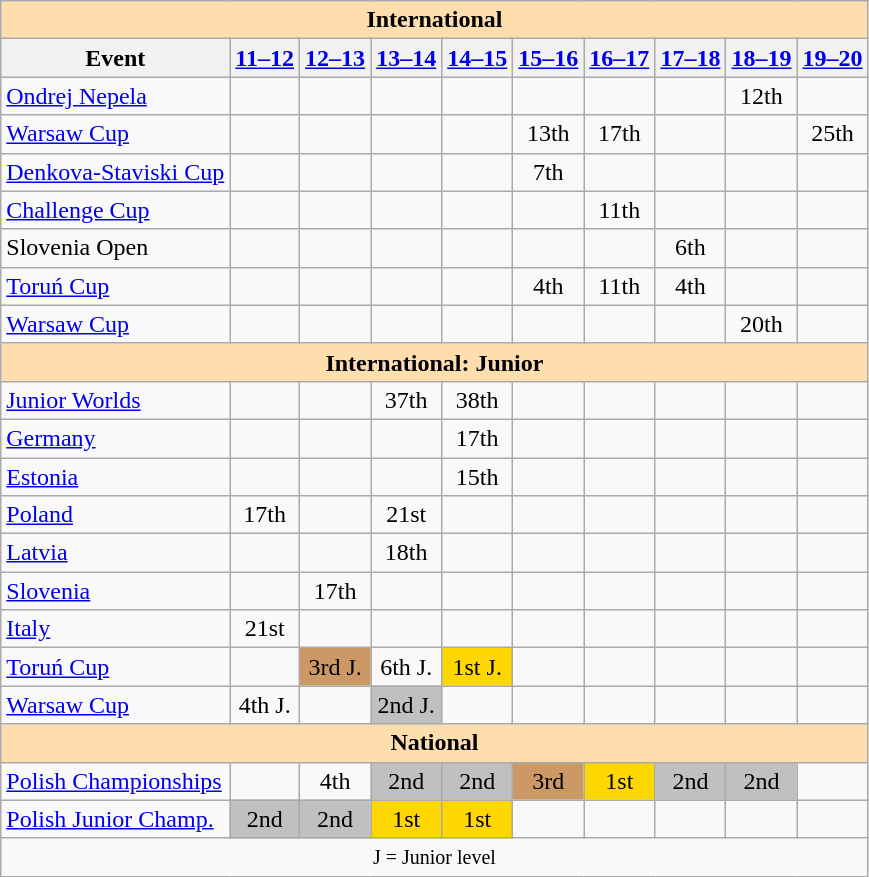<table class="wikitable" style="text-align:center">
<tr>
<th style="background-color: #ffdead; " colspan=10 align=center>International</th>
</tr>
<tr>
<th>Event</th>
<th><a href='#'>11–12</a></th>
<th><a href='#'>12–13</a></th>
<th><a href='#'>13–14</a></th>
<th><a href='#'>14–15</a></th>
<th><a href='#'>15–16</a></th>
<th><a href='#'>16–17</a></th>
<th><a href='#'>17–18</a></th>
<th><a href='#'>18–19</a></th>
<th><a href='#'>19–20</a></th>
</tr>
<tr>
<td align=left> <a href='#'>Ondrej Nepela</a></td>
<td></td>
<td></td>
<td></td>
<td></td>
<td></td>
<td></td>
<td></td>
<td>12th</td>
<td></td>
</tr>
<tr>
<td align=left> <a href='#'>Warsaw Cup</a></td>
<td></td>
<td></td>
<td></td>
<td></td>
<td>13th</td>
<td>17th</td>
<td></td>
<td></td>
<td>25th</td>
</tr>
<tr>
<td align=left> <a href='#'>Denkova-Staviski Cup</a></td>
<td></td>
<td></td>
<td></td>
<td></td>
<td>7th</td>
<td></td>
<td></td>
<td></td>
<td></td>
</tr>
<tr>
<td align=left><a href='#'>Challenge Cup</a></td>
<td></td>
<td></td>
<td></td>
<td></td>
<td></td>
<td>11th</td>
<td></td>
<td></td>
<td></td>
</tr>
<tr>
<td align=left>Slovenia Open</td>
<td></td>
<td></td>
<td></td>
<td></td>
<td></td>
<td></td>
<td>6th</td>
<td></td>
<td></td>
</tr>
<tr>
<td align=left><a href='#'>Toruń Cup</a></td>
<td></td>
<td></td>
<td></td>
<td></td>
<td>4th</td>
<td>11th</td>
<td>4th</td>
<td></td>
<td></td>
</tr>
<tr>
<td align=left><a href='#'>Warsaw Cup</a></td>
<td></td>
<td></td>
<td></td>
<td></td>
<td></td>
<td></td>
<td></td>
<td>20th</td>
<td></td>
</tr>
<tr>
<th style="background-color: #ffdead; " colspan=10 align=center>International: Junior</th>
</tr>
<tr>
<td align=left><a href='#'>Junior Worlds</a></td>
<td></td>
<td></td>
<td>37th</td>
<td>38th</td>
<td></td>
<td></td>
<td></td>
<td></td>
<td></td>
</tr>
<tr>
<td align=left> <a href='#'>Germany</a></td>
<td></td>
<td></td>
<td></td>
<td>17th</td>
<td></td>
<td></td>
<td></td>
<td></td>
<td></td>
</tr>
<tr>
<td align=left> <a href='#'>Estonia</a></td>
<td></td>
<td></td>
<td></td>
<td>15th</td>
<td></td>
<td></td>
<td></td>
<td></td>
<td></td>
</tr>
<tr>
<td align=left> <a href='#'>Poland</a></td>
<td>17th</td>
<td></td>
<td>21st</td>
<td></td>
<td></td>
<td></td>
<td></td>
<td></td>
<td></td>
</tr>
<tr>
<td align=left> <a href='#'>Latvia</a></td>
<td></td>
<td></td>
<td>18th</td>
<td></td>
<td></td>
<td></td>
<td></td>
<td></td>
<td></td>
</tr>
<tr>
<td align=left> <a href='#'>Slovenia</a></td>
<td></td>
<td>17th</td>
<td></td>
<td></td>
<td></td>
<td></td>
<td></td>
<td></td>
<td></td>
</tr>
<tr>
<td align=left> <a href='#'>Italy</a></td>
<td>21st</td>
<td></td>
<td></td>
<td></td>
<td></td>
<td></td>
<td></td>
<td></td>
<td></td>
</tr>
<tr>
<td align=left><a href='#'>Toruń Cup</a></td>
<td></td>
<td bgcolor=cc9966>3rd J.</td>
<td>6th J.</td>
<td bgcolor=gold>1st J.</td>
<td></td>
<td></td>
<td></td>
<td></td>
<td></td>
</tr>
<tr>
<td align=left><a href='#'>Warsaw Cup</a></td>
<td>4th J.</td>
<td></td>
<td bgcolor=silver>2nd J.</td>
<td></td>
<td></td>
<td></td>
<td></td>
<td></td>
<td></td>
</tr>
<tr>
<th style="background-color: #ffdead; " colspan=10 align=center>National</th>
</tr>
<tr>
<td align=left><a href='#'>Polish Championships</a></td>
<td></td>
<td>4th</td>
<td bgcolor=silver>2nd</td>
<td bgcolor=silver>2nd</td>
<td bgcolor=cc9966>3rd</td>
<td bgcolor=gold>1st</td>
<td bgcolor=silver>2nd</td>
<td bgcolor=silver>2nd</td>
<td></td>
</tr>
<tr>
<td align=left><a href='#'>Polish Junior Champ.</a></td>
<td bgcolor=silver>2nd</td>
<td bgcolor=silver>2nd</td>
<td bgcolor=gold>1st</td>
<td bgcolor=gold>1st</td>
<td></td>
<td></td>
<td></td>
<td></td>
<td></td>
</tr>
<tr>
<td colspan=10 align=center><small> J = Junior level </small></td>
</tr>
</table>
